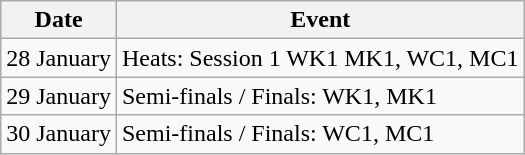<table class=wikitable>
<tr>
<th>Date</th>
<th>Event</th>
</tr>
<tr>
<td>28 January</td>
<td>Heats: Session 1 WK1 MK1, WC1, MC1</td>
</tr>
<tr>
<td>29 January</td>
<td>Semi-finals / Finals: WK1, MK1</td>
</tr>
<tr>
<td>30 January</td>
<td>Semi-finals / Finals: WC1, MC1</td>
</tr>
</table>
